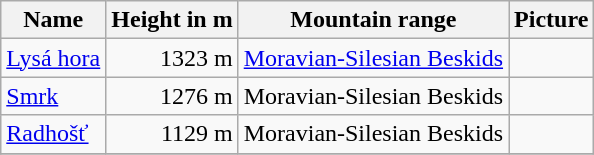<table class="wikitable sortable">
<tr>
<th>Name</th>
<th>Height in m</th>
<th>Mountain range</th>
<th>Picture</th>
</tr>
<tr>
<td><a href='#'>Lysá hora</a></td>
<td style="text-align:right">1323 m</td>
<td><a href='#'>Moravian-Silesian Beskids</a></td>
<td></td>
</tr>
<tr>
<td><a href='#'>Smrk</a></td>
<td style="text-align:right">1276 m</td>
<td>Moravian-Silesian Beskids</td>
<td></td>
</tr>
<tr>
<td><a href='#'>Radhošť</a></td>
<td style="text-align:right">1129 m</td>
<td>Moravian-Silesian Beskids</td>
<td></td>
</tr>
<tr>
</tr>
</table>
